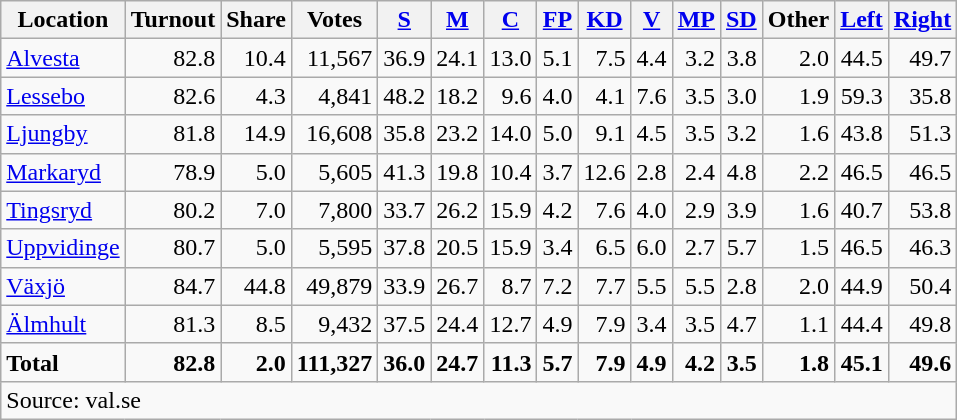<table class="wikitable sortable" style=text-align:right>
<tr>
<th>Location</th>
<th>Turnout</th>
<th>Share</th>
<th>Votes</th>
<th><a href='#'>S</a></th>
<th><a href='#'>M</a></th>
<th><a href='#'>C</a></th>
<th><a href='#'>FP</a></th>
<th><a href='#'>KD</a></th>
<th><a href='#'>V</a></th>
<th><a href='#'>MP</a></th>
<th><a href='#'>SD</a></th>
<th>Other</th>
<th><a href='#'>Left</a></th>
<th><a href='#'>Right</a></th>
</tr>
<tr>
<td align=left><a href='#'>Alvesta</a></td>
<td>82.8</td>
<td>10.4</td>
<td>11,567</td>
<td>36.9</td>
<td>24.1</td>
<td>13.0</td>
<td>5.1</td>
<td>7.5</td>
<td>4.4</td>
<td>3.2</td>
<td>3.8</td>
<td>2.0</td>
<td>44.5</td>
<td>49.7</td>
</tr>
<tr>
<td align=left><a href='#'>Lessebo</a></td>
<td>82.6</td>
<td>4.3</td>
<td>4,841</td>
<td>48.2</td>
<td>18.2</td>
<td>9.6</td>
<td>4.0</td>
<td>4.1</td>
<td>7.6</td>
<td>3.5</td>
<td>3.0</td>
<td>1.9</td>
<td>59.3</td>
<td>35.8</td>
</tr>
<tr>
<td align=left><a href='#'>Ljungby</a></td>
<td>81.8</td>
<td>14.9</td>
<td>16,608</td>
<td>35.8</td>
<td>23.2</td>
<td>14.0</td>
<td>5.0</td>
<td>9.1</td>
<td>4.5</td>
<td>3.5</td>
<td>3.2</td>
<td>1.6</td>
<td>43.8</td>
<td>51.3</td>
</tr>
<tr>
<td align=left><a href='#'>Markaryd</a></td>
<td>78.9</td>
<td>5.0</td>
<td>5,605</td>
<td>41.3</td>
<td>19.8</td>
<td>10.4</td>
<td>3.7</td>
<td>12.6</td>
<td>2.8</td>
<td>2.4</td>
<td>4.8</td>
<td>2.2</td>
<td>46.5</td>
<td>46.5</td>
</tr>
<tr>
<td align=left><a href='#'>Tingsryd</a></td>
<td>80.2</td>
<td>7.0</td>
<td>7,800</td>
<td>33.7</td>
<td>26.2</td>
<td>15.9</td>
<td>4.2</td>
<td>7.6</td>
<td>4.0</td>
<td>2.9</td>
<td>3.9</td>
<td>1.6</td>
<td>40.7</td>
<td>53.8</td>
</tr>
<tr>
<td align=left><a href='#'>Uppvidinge</a></td>
<td>80.7</td>
<td>5.0</td>
<td>5,595</td>
<td>37.8</td>
<td>20.5</td>
<td>15.9</td>
<td>3.4</td>
<td>6.5</td>
<td>6.0</td>
<td>2.7</td>
<td>5.7</td>
<td>1.5</td>
<td>46.5</td>
<td>46.3</td>
</tr>
<tr>
<td align=left><a href='#'>Växjö</a></td>
<td>84.7</td>
<td>44.8</td>
<td>49,879</td>
<td>33.9</td>
<td>26.7</td>
<td>8.7</td>
<td>7.2</td>
<td>7.7</td>
<td>5.5</td>
<td>5.5</td>
<td>2.8</td>
<td>2.0</td>
<td>44.9</td>
<td>50.4</td>
</tr>
<tr>
<td align=left><a href='#'>Älmhult</a></td>
<td>81.3</td>
<td>8.5</td>
<td>9,432</td>
<td>37.5</td>
<td>24.4</td>
<td>12.7</td>
<td>4.9</td>
<td>7.9</td>
<td>3.4</td>
<td>3.5</td>
<td>4.7</td>
<td>1.1</td>
<td>44.4</td>
<td>49.8</td>
</tr>
<tr>
<td align=left><strong>Total</strong></td>
<td><strong>82.8</strong></td>
<td><strong>2.0</strong></td>
<td><strong>111,327</strong></td>
<td><strong>36.0</strong></td>
<td><strong>24.7</strong></td>
<td><strong>11.3</strong></td>
<td><strong>5.7</strong></td>
<td><strong>7.9</strong></td>
<td><strong>4.9</strong></td>
<td><strong>4.2</strong></td>
<td><strong>3.5</strong></td>
<td><strong>1.8</strong></td>
<td><strong>45.1</strong></td>
<td><strong>49.6</strong></td>
</tr>
<tr>
<td align=left colspan=15>Source: val.se </td>
</tr>
</table>
